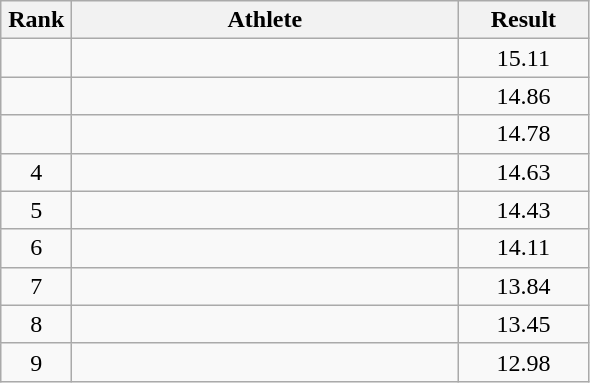<table class=wikitable style="text-align:center">
<tr>
<th width=40>Rank</th>
<th width=250>Athlete</th>
<th width=80>Result</th>
</tr>
<tr>
<td></td>
<td align=left></td>
<td>15.11</td>
</tr>
<tr>
<td></td>
<td align=left></td>
<td>14.86</td>
</tr>
<tr>
<td></td>
<td align=left></td>
<td>14.78</td>
</tr>
<tr>
<td>4</td>
<td align=left></td>
<td>14.63</td>
</tr>
<tr>
<td>5</td>
<td align=left></td>
<td>14.43</td>
</tr>
<tr>
<td>6</td>
<td align=left></td>
<td>14.11</td>
</tr>
<tr>
<td>7</td>
<td align=left></td>
<td>13.84</td>
</tr>
<tr>
<td>8</td>
<td align=left></td>
<td>13.45</td>
</tr>
<tr>
<td>9</td>
<td align=left></td>
<td>12.98</td>
</tr>
</table>
